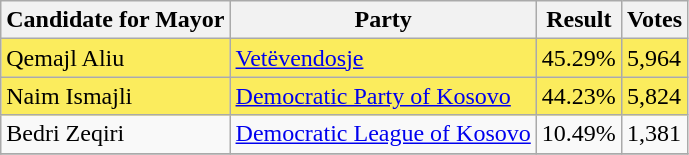<table class=wikitable>
<tr>
<th>Candidate for Mayor</th>
<th>Party</th>
<th>Result</th>
<th>Votes</th>
</tr>
<tr>
<td style="background:#FBEC5D;">Qemajl Aliu</td>
<td style="background:#FBEC5D;"><a href='#'>Vetëvendosje</a></td>
<td style="background:#FBEC5D;">45.29%</td>
<td style="background:#FBEC5D;">5,964</td>
</tr>
<tr>
<td style="background:#FBEC5D;">Naim Ismajli</td>
<td style="background:#FBEC5D;"><a href='#'>Democratic Party of Kosovo</a></td>
<td style="background:#FBEC5D;">44.23%</td>
<td style="background:#FBEC5D;">5,824</td>
</tr>
<tr>
<td>Bedri Zeqiri</td>
<td><a href='#'>Democratic League of Kosovo</a></td>
<td>10.49%</td>
<td>1,381</td>
</tr>
<tr>
</tr>
</table>
